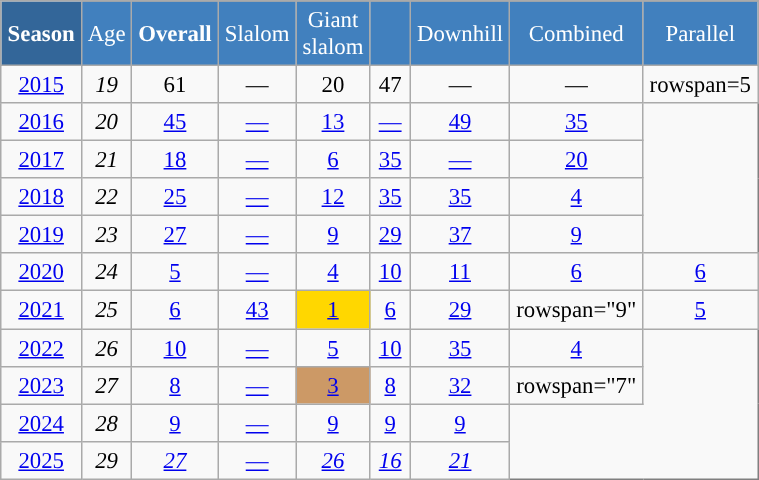<table class="wikitable"  style="font-size:95%; text-align:center; border:gray solid 1px; width:40%;">
<tr style="background:#369; color:white;">
<td rowspan="2" style="width:6%;"><strong>Season</strong></td>
</tr>
<tr style="background:#4180be; color:white;">
<td style="width:3%;">Age</td>
<td style="width:5%;"><strong>Overall</strong></td>
<td style="width:5%;">Slalom</td>
<td style="width:5%;">Giant<br>slalom</td>
<td style="width:5%;"></td>
<td style="width:5%;">Downhill</td>
<td style="width:5%;">Combined</td>
<td style="width:5%;">Parallel</td>
</tr>
<tr>
<td><a href='#'>2015</a></td>
<td><em>19</em></td>
<td>61</td>
<td>—</td>
<td>20</td>
<td>47</td>
<td>—</td>
<td>—</td>
<td>rowspan=5 </td>
</tr>
<tr>
<td><a href='#'>2016</a></td>
<td><em>20</em></td>
<td><a href='#'>45</a></td>
<td><a href='#'>—</a></td>
<td><a href='#'>13</a></td>
<td><a href='#'>—</a></td>
<td><a href='#'>49</a></td>
<td><a href='#'>35</a></td>
</tr>
<tr>
<td><a href='#'>2017</a></td>
<td><em>21</em></td>
<td><a href='#'>18</a></td>
<td><a href='#'>—</a></td>
<td><a href='#'>6</a></td>
<td><a href='#'>35</a></td>
<td><a href='#'>—</a></td>
<td><a href='#'>20</a></td>
</tr>
<tr>
<td><a href='#'>2018</a></td>
<td><em>22</em></td>
<td><a href='#'>25</a></td>
<td><a href='#'>—</a></td>
<td><a href='#'>12</a></td>
<td><a href='#'>35</a></td>
<td><a href='#'>35</a></td>
<td><a href='#'>4</a></td>
</tr>
<tr>
<td><a href='#'>2019</a></td>
<td><em>23</em></td>
<td><a href='#'>27</a></td>
<td><a href='#'>—</a></td>
<td><a href='#'>9</a></td>
<td><a href='#'>29</a></td>
<td><a href='#'>37</a></td>
<td><a href='#'>9</a></td>
</tr>
<tr>
<td><a href='#'>2020</a></td>
<td><em>24</em></td>
<td><a href='#'>5</a></td>
<td><a href='#'>—</a></td>
<td><a href='#'>4</a></td>
<td><a href='#'>10</a></td>
<td><a href='#'>11</a></td>
<td><a href='#'>6</a></td>
<td><a href='#'>6</a></td>
</tr>
<tr>
<td><a href='#'>2021</a></td>
<td><em>25</em></td>
<td><a href='#'>6</a></td>
<td><a href='#'>43</a></td>
<td style="background:gold;"><a href='#'>1</a></td>
<td><a href='#'>6</a></td>
<td><a href='#'>29</a></td>
<td>rowspan="9" </td>
<td><a href='#'>5</a></td>
</tr>
<tr>
<td><a href='#'>2022</a></td>
<td><em>26</em></td>
<td><a href='#'>10</a></td>
<td><a href='#'>—</a></td>
<td><a href='#'>5</a></td>
<td><a href='#'>10</a></td>
<td><a href='#'>35</a></td>
<td><a href='#'>4</a></td>
</tr>
<tr>
<td><a href='#'>2023</a></td>
<td><em>27</em></td>
<td><a href='#'>8</a></td>
<td><a href='#'>—</a></td>
<td style="background:#cc9966;"><a href='#'>3</a></td>
<td><a href='#'>8</a></td>
<td><a href='#'>32</a></td>
<td>rowspan="7" </td>
</tr>
<tr>
<td><a href='#'>2024</a></td>
<td><em>28</em></td>
<td><a href='#'>9</a></td>
<td><a href='#'>—</a></td>
<td><a href='#'>9</a></td>
<td><a href='#'>9</a></td>
<td><a href='#'>9</a></td>
</tr>
<tr>
<td><a href='#'>2025</a></td>
<td><em>29</em></td>
<td><a href='#'><em>27</em></a></td>
<td><a href='#'>—</a></td>
<td><a href='#'><em>26</em></a></td>
<td><a href='#'><em>16</em></a></td>
<td><a href='#'><em>21</em></a></td>
</tr>
</table>
